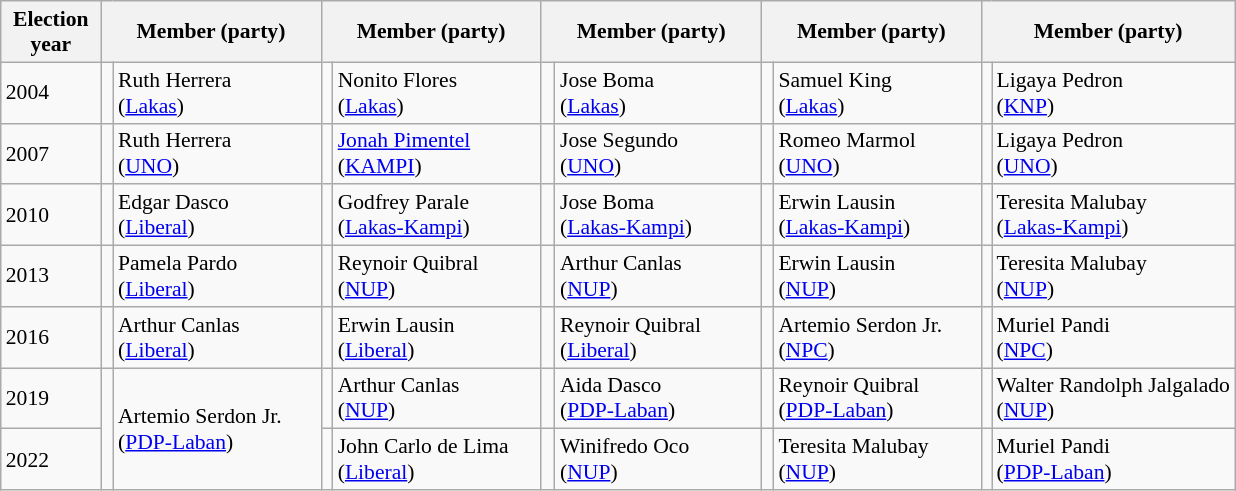<table class=wikitable style="font-size:90%">
<tr>
<th width=60px>Election<br>year</th>
<th colspan=2 width=140px>Member (party)</th>
<th colspan=2 width=140px>Member (party)</th>
<th colspan=2 width=140px>Member (party)</th>
<th colspan=2 width=140px>Member (party)</th>
<th colspan=2 width=140px>Member (party)</th>
</tr>
<tr>
<td>2004</td>
<td bgcolor=></td>
<td>Ruth Herrera<br>(<a href='#'>Lakas</a>)</td>
<td bgcolor=></td>
<td>Nonito Flores<br>(<a href='#'>Lakas</a>)</td>
<td bgcolor=></td>
<td>Jose Boma<br>(<a href='#'>Lakas</a>)</td>
<td bgcolor=></td>
<td>Samuel King<br>(<a href='#'>Lakas</a>)</td>
<td bgcolor=></td>
<td>Ligaya Pedron<br>(<a href='#'>KNP</a>)</td>
</tr>
<tr>
<td>2007</td>
<td bgcolor=></td>
<td>Ruth Herrera<br>(<a href='#'>UNO</a>)</td>
<td bgcolor=></td>
<td><a href='#'>Jonah Pimentel</a><br>(<a href='#'>KAMPI</a>)</td>
<td bgcolor=></td>
<td>Jose Segundo<br>(<a href='#'>UNO</a>)</td>
<td bgcolor=></td>
<td>Romeo Marmol<br>(<a href='#'>UNO</a>)</td>
<td bgcolor=></td>
<td>Ligaya Pedron<br>(<a href='#'>UNO</a>)</td>
</tr>
<tr>
<td>2010</td>
<td bgcolor=></td>
<td>Edgar Dasco<br>(<a href='#'>Liberal</a>)</td>
<td bgcolor=></td>
<td>Godfrey Parale<br>(<a href='#'>Lakas-Kampi</a>)</td>
<td bgcolor=></td>
<td>Jose Boma<br>(<a href='#'>Lakas-Kampi</a>)</td>
<td bgcolor=></td>
<td>Erwin Lausin<br>(<a href='#'>Lakas-Kampi</a>)</td>
<td bgcolor=></td>
<td>Teresita Malubay<br>(<a href='#'>Lakas-Kampi</a>)</td>
</tr>
<tr>
<td>2013</td>
<td bgcolor=></td>
<td>Pamela Pardo<br>(<a href='#'>Liberal</a>)</td>
<td bgcolor=></td>
<td>Reynoir Quibral<br>(<a href='#'>NUP</a>)</td>
<td bgcolor=></td>
<td>Arthur Canlas<br>(<a href='#'>NUP</a>)</td>
<td bgcolor=></td>
<td>Erwin Lausin<br>(<a href='#'>NUP</a>)</td>
<td bgcolor=></td>
<td>Teresita Malubay<br>(<a href='#'>NUP</a>)</td>
</tr>
<tr>
<td>2016</td>
<td bgcolor=></td>
<td>Arthur Canlas<br>(<a href='#'>Liberal</a>)</td>
<td bgcolor=></td>
<td>Erwin Lausin<br>(<a href='#'>Liberal</a>)</td>
<td bgcolor=></td>
<td>Reynoir Quibral<br>(<a href='#'>Liberal</a>)</td>
<td bgcolor=></td>
<td>Artemio Serdon Jr.<br>(<a href='#'>NPC</a>)</td>
<td bgcolor=></td>
<td>Muriel Pandi<br>(<a href='#'>NPC</a>)</td>
</tr>
<tr>
<td>2019</td>
<td rowspan=2 bgcolor=></td>
<td rowspan=2>Artemio Serdon Jr.<br>(<a href='#'>PDP-Laban</a>)</td>
<td bgcolor=></td>
<td>Arthur Canlas<br>(<a href='#'>NUP</a>)</td>
<td bgcolor=></td>
<td>Aida Dasco<br>(<a href='#'>PDP-Laban</a>)</td>
<td bgcolor=></td>
<td>Reynoir Quibral<br>(<a href='#'>PDP-Laban</a>)</td>
<td bgcolor=></td>
<td>Walter Randolph Jalgalado<br>(<a href='#'>NUP</a>)</td>
</tr>
<tr>
<td>2022</td>
<td bgcolor=></td>
<td>John Carlo de Lima<br>(<a href='#'>Liberal</a>)</td>
<td bgcolor=></td>
<td>Winifredo Oco<br>(<a href='#'>NUP</a>)</td>
<td bgcolor=></td>
<td>Teresita Malubay<br>(<a href='#'>NUP</a>)</td>
<td bgcolor=></td>
<td>Muriel Pandi<br>(<a href='#'>PDP-Laban</a>)</td>
</tr>
</table>
